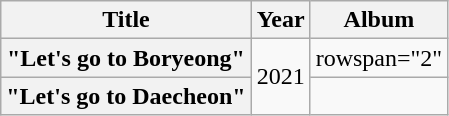<table class="wikitable plainrowheaders" style="text-align:center">
<tr>
<th scope="col">Title</th>
<th scope="col">Year</th>
<th>Album</th>
</tr>
<tr>
<th scope="row">"Let's go to Boryeong"<br> </th>
<td rowspan="2">2021</td>
<td>rowspan="2" </td>
</tr>
<tr>
<th scope="row">"Let's go to Daecheon"</th>
</tr>
</table>
